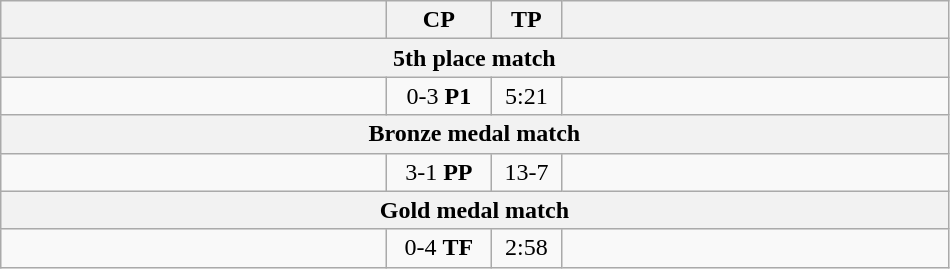<table class="wikitable" style="text-align: center;" |>
<tr>
<th width="250"></th>
<th width="62">CP</th>
<th width="40">TP</th>
<th width="250"></th>
</tr>
<tr>
<th colspan="5">5th place match</th>
</tr>
<tr>
<td style="text-align:left;"></td>
<td>0-3 <strong>P1</strong></td>
<td>5:21</td>
<td style="text-align:left;"><strong></strong></td>
</tr>
<tr>
<th colspan="5">Bronze medal match</th>
</tr>
<tr>
<td style="text-align:left;"><strong></strong></td>
<td>3-1 <strong>PP</strong></td>
<td>13-7</td>
<td style="text-align:left;"></td>
</tr>
<tr>
<th colspan="5">Gold medal match</th>
</tr>
<tr>
<td style="text-align:left;"></td>
<td>0-4 <strong>TF</strong></td>
<td>2:58</td>
<td style="text-align:left;"><strong></strong></td>
</tr>
</table>
